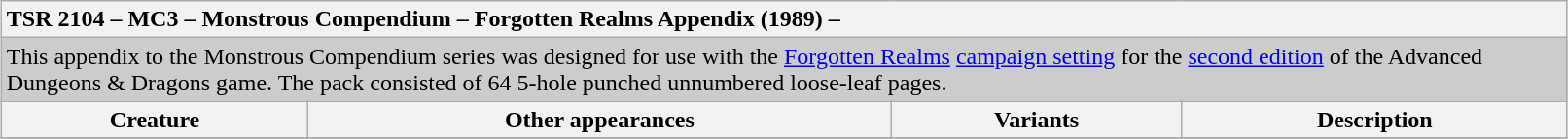<table class="wikitable collapsible" style="margin:15px; width:85%;">
<tr>
<th colspan="5" style="text-align:left">TSR 2104 – MC3 – Monstrous Compendium – Forgotten Realms Appendix (1989) – </th>
</tr>
<tr style="background:#ccc;">
<td colspan="5" style="text-align:left;">This appendix to the Monstrous Compendium series was designed for use with the <a href='#'>Forgotten Realms</a> <a href='#'>campaign setting</a> for the <a href='#'>second edition</a> of the Advanced Dungeons & Dragons game. The pack consisted of 64 5-hole punched unnumbered loose-leaf pages.</td>
</tr>
<tr>
<th>Creature</th>
<th>Other appearances</th>
<th>Variants</th>
<th>Description</th>
</tr>
<tr>
</tr>
</table>
